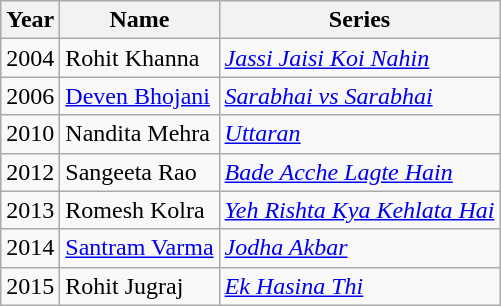<table class="wikitable">
<tr>
<th>Year</th>
<th>Name</th>
<th>Series</th>
</tr>
<tr>
<td>2004</td>
<td>Rohit Khanna</td>
<td><em><a href='#'>Jassi Jaisi Koi Nahin</a></em></td>
</tr>
<tr>
<td>2006</td>
<td><a href='#'>Deven Bhojani</a></td>
<td><em><a href='#'>Sarabhai vs Sarabhai</a></em></td>
</tr>
<tr>
<td>2010</td>
<td>Nandita Mehra</td>
<td><em><a href='#'>Uttaran</a></em></td>
</tr>
<tr>
<td>2012</td>
<td>Sangeeta Rao</td>
<td><em><a href='#'>Bade Acche Lagte Hain</a></em></td>
</tr>
<tr>
<td>2013</td>
<td>Romesh Kolra</td>
<td><em><a href='#'>Yeh Rishta Kya Kehlata Hai</a></em></td>
</tr>
<tr>
<td>2014</td>
<td><a href='#'>Santram Varma</a></td>
<td><em><a href='#'>Jodha Akbar</a></em></td>
</tr>
<tr>
<td>2015</td>
<td>Rohit Jugraj</td>
<td><em><a href='#'>Ek Hasina Thi</a></em></td>
</tr>
</table>
